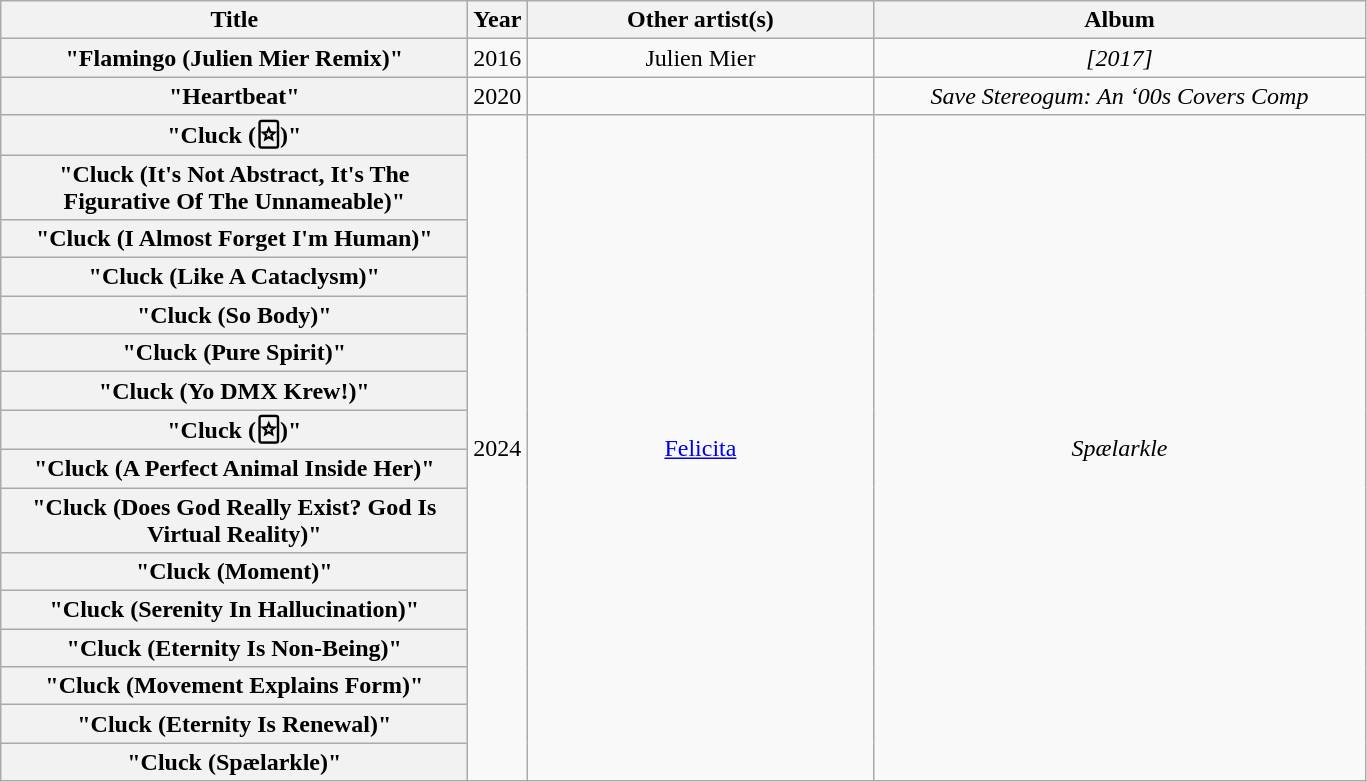<table class="wikitable plainrowheaders" style="text-align:center">
<tr>
<th scope="col" style="width:19em;">Title</th>
<th scope="col">Year</th>
<th scope="col" style="width:14em;">Other artist(s)</th>
<th scope="col" style="width:20em;">Album</th>
</tr>
<tr>
<th scope="row">"Flamingo (Julien Mier Remix)"</th>
<td>2016</td>
<td>Julien Mier</td>
<td><em>[2017]</em></td>
</tr>
<tr>
<th scope="row">"Heartbeat"</th>
<td>2020</td>
<td></td>
<td><em>Save Stereogum: An ‘00s Covers Comp</em></td>
</tr>
<tr>
<th scope="row">"Cluck (🃟)"</th>
<td rowspan="16">2024</td>
<td rowspan="16"><a href='#'>Felicita</a></td>
<td rowspan="16"><em>Spælarkle</em></td>
</tr>
<tr>
<th scope="row">"Cluck (It's Not Abstract, It's The Figurative Of The Unnameable)"</th>
</tr>
<tr>
<th scope="row">"Cluck (I Almost Forget I'm Human)"</th>
</tr>
<tr>
<th scope="row">"Cluck (Like A Cataclysm)"</th>
</tr>
<tr>
<th scope="row">"Cluck (So Body)"</th>
</tr>
<tr>
<th scope="row">"Cluck (Pure Spirit)"</th>
</tr>
<tr>
<th scope="row">"Cluck (Yo DMX Krew!)"</th>
</tr>
<tr>
<th scope="row">"Cluck (🃟)"</th>
</tr>
<tr>
<th scope="row">"Cluck (A Perfect Animal Inside Her)"</th>
</tr>
<tr>
<th scope="row">"Cluck (Does God Really Exist? God Is Virtual Reality)"</th>
</tr>
<tr>
<th scope="row">"Cluck (Moment)"</th>
</tr>
<tr>
<th scope="row">"Cluck (Serenity In Hallucination)"</th>
</tr>
<tr>
<th scope="row">"Cluck (Eternity Is Non-Being)"</th>
</tr>
<tr>
<th scope="row">"Cluck (Movement Explains Form)"</th>
</tr>
<tr>
<th scope="row">"Cluck (Eternity Is Renewal)"</th>
</tr>
<tr>
<th scope="row">"Cluck (Spælarkle)"</th>
</tr>
</table>
